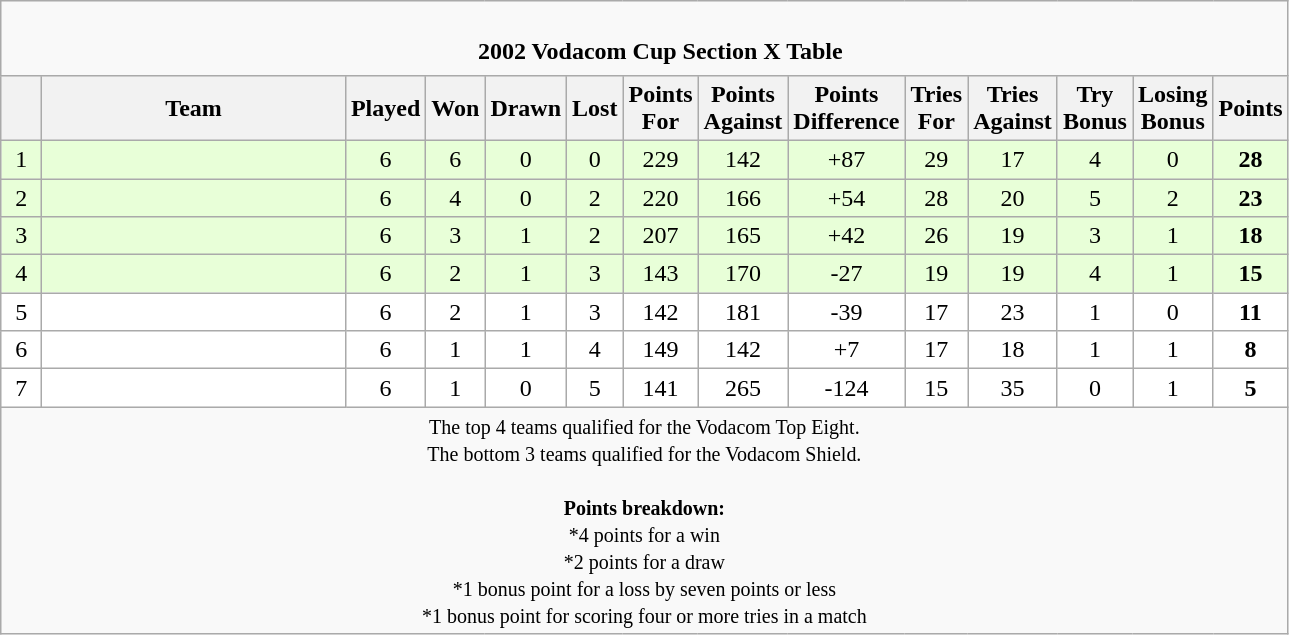<table class="wikitable" style="text-align: center;">
<tr>
<td colspan="14" cellpadding="0" cellspacing="0"><br><table border="0" width="100%" cellpadding="0" cellspacing="0">
<tr>
<td width=0% style="border:0px"></td>
<td style="border:0px"><strong>2002 Vodacom Cup Section X Table</strong></td>
</tr>
</table>
</td>
</tr>
<tr>
<th bgcolor="#efefef" width="20"></th>
<th bgcolor="#efefef" width="195">Team</th>
<th bgcolor="#efefef" width="20">Played</th>
<th bgcolor="#efefef" width="20">Won</th>
<th bgcolor="#efefef" width="20">Drawn</th>
<th bgcolor="#efefef" width="20">Lost</th>
<th bgcolor="#efefef" width="20">Points For</th>
<th bgcolor="#efefef" width="20">Points Against</th>
<th bgcolor="#efefef" width="20">Points Difference</th>
<th bgcolor="#efefef" width="20">Tries For</th>
<th bgcolor="#efefef" width="20">Tries Against</th>
<th bgcolor="#efefef" width="20">Try Bonus</th>
<th bgcolor="#efefef" width="20">Losing Bonus</th>
<th bgcolor="#efefef" width="20">Points<br></th>
</tr>
<tr bgcolor=#E8FFD8 align=center>
<td>1</td>
<td align=left></td>
<td>6</td>
<td>6</td>
<td>0</td>
<td>0</td>
<td>229</td>
<td>142</td>
<td>+87</td>
<td>29</td>
<td>17</td>
<td>4</td>
<td>0</td>
<td><strong>28</strong></td>
</tr>
<tr bgcolor=#E8FFD8 align=center>
<td>2</td>
<td align=left></td>
<td>6</td>
<td>4</td>
<td>0</td>
<td>2</td>
<td>220</td>
<td>166</td>
<td>+54</td>
<td>28</td>
<td>20</td>
<td>5</td>
<td>2</td>
<td><strong>23</strong></td>
</tr>
<tr bgcolor=#E8FFD8 align=center>
<td>3</td>
<td align=left></td>
<td>6</td>
<td>3</td>
<td>1</td>
<td>2</td>
<td>207</td>
<td>165</td>
<td>+42</td>
<td>26</td>
<td>19</td>
<td>3</td>
<td>1</td>
<td><strong>18</strong></td>
</tr>
<tr bgcolor=#E8FFD8 align=center>
<td>4</td>
<td align=left></td>
<td>6</td>
<td>2</td>
<td>1</td>
<td>3</td>
<td>143</td>
<td>170</td>
<td>-27</td>
<td>19</td>
<td>19</td>
<td>4</td>
<td>1</td>
<td><strong>15</strong></td>
</tr>
<tr bgcolor=#ffffff align=center>
<td>5</td>
<td align=left></td>
<td>6</td>
<td>2</td>
<td>1</td>
<td>3</td>
<td>142</td>
<td>181</td>
<td>-39</td>
<td>17</td>
<td>23</td>
<td>1</td>
<td>0</td>
<td><strong>11</strong></td>
</tr>
<tr bgcolor=#ffffff align=center>
<td>6</td>
<td align=left></td>
<td>6</td>
<td>1</td>
<td>1</td>
<td>4</td>
<td>149</td>
<td>142</td>
<td>+7</td>
<td>17</td>
<td>18</td>
<td>1</td>
<td>1</td>
<td><strong>8</strong></td>
</tr>
<tr bgcolor=#ffffff align=center>
<td>7</td>
<td align=left></td>
<td>6</td>
<td>1</td>
<td>0</td>
<td>5</td>
<td>141</td>
<td>265</td>
<td>-124</td>
<td>15</td>
<td>35</td>
<td>0</td>
<td>1</td>
<td><strong>5</strong></td>
</tr>
<tr |align=left|>
<td colspan="14" style="border:0px"><small>The top 4 teams qualified for the Vodacom Top Eight.<br>The bottom 3 teams qualified for the Vodacom Shield.<br><br><strong>Points breakdown:</strong><br>*4 points for a win<br>*2 points for a draw<br>*1 bonus point for a loss by seven points or less<br>*1 bonus point for scoring four or more tries in a match</small></td>
</tr>
</table>
